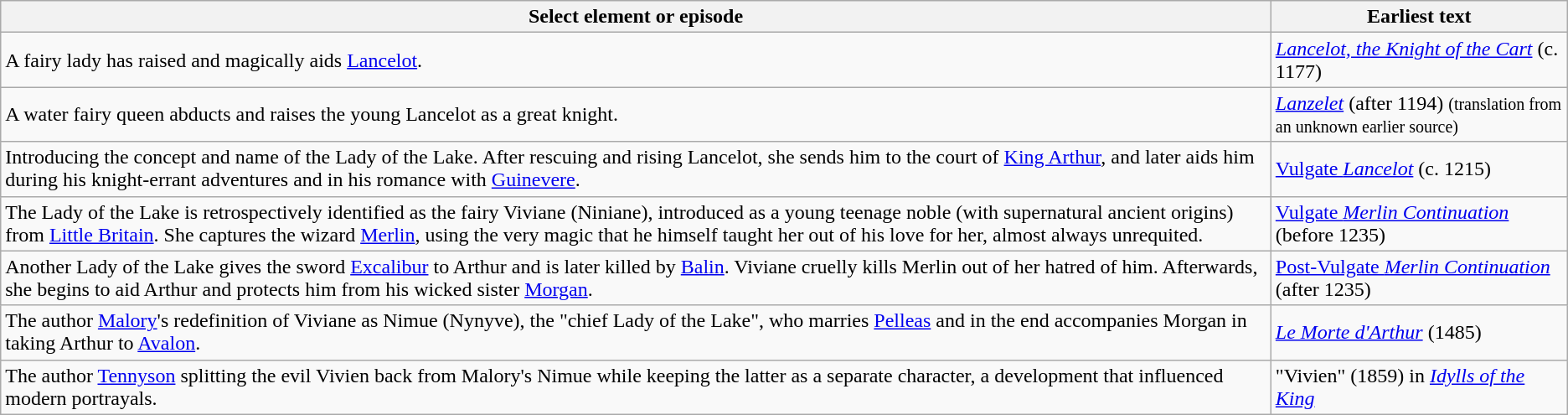<table class="wikitable">
<tr>
<th>Select element or episode</th>
<th>Earliest text</th>
</tr>
<tr>
<td>A fairy lady has raised and magically aids <a href='#'>Lancelot</a>.</td>
<td><em><a href='#'>Lancelot, the Knight of the Cart</a></em> (c. 1177)</td>
</tr>
<tr>
<td>A water fairy queen abducts and raises the young Lancelot as a great knight.</td>
<td><em><a href='#'>Lanzelet</a></em> (after 1194) <small>(translation from an unknown earlier source)</small></td>
</tr>
<tr>
<td>Introducing the concept and name of the Lady of the Lake. After rescuing and rising Lancelot, she sends him to the court of <a href='#'>King Arthur</a>, and later aids him during his knight-errant adventures and in his romance with <a href='#'>Guinevere</a>.</td>
<td><a href='#'>Vulgate <em>Lancelot</em></a> (c. 1215)</td>
</tr>
<tr>
<td>The Lady of the Lake is retrospectively identified as the fairy Viviane (Niniane), introduced as a young teenage noble (with supernatural ancient origins) from <a href='#'>Little Britain</a>. She captures the wizard <a href='#'>Merlin</a>, using the very magic that he himself taught her out of his love for her, almost always unrequited.</td>
<td><a href='#'>Vulgate <em>Merlin Continuation</em></a> (before 1235)</td>
</tr>
<tr>
<td>Another Lady of the Lake gives the sword <a href='#'>Excalibur</a> to Arthur and is later killed by <a href='#'>Balin</a>. Viviane cruelly kills Merlin out of her hatred of him. Afterwards, she begins to aid Arthur and protects him from his wicked sister <a href='#'>Morgan</a>.</td>
<td><a href='#'>Post-Vulgate <em>Merlin Continuation</em></a> (after 1235)</td>
</tr>
<tr>
<td>The author <a href='#'>Malory</a>'s redefinition of Viviane as Nimue (Nynyve), the "chief Lady of the Lake", who marries <a href='#'>Pelleas</a> and in the end accompanies Morgan in taking Arthur to <a href='#'>Avalon</a>.</td>
<td><em><a href='#'>Le Morte d'Arthur</a></em> (1485)</td>
</tr>
<tr>
<td>The author <a href='#'>Tennyson</a> splitting the evil Vivien back from Malory's Nimue while keeping the latter as a separate character, a development that influenced modern portrayals.</td>
<td>"Vivien" (1859) in <em><a href='#'>Idylls of the King</a></em></td>
</tr>
</table>
